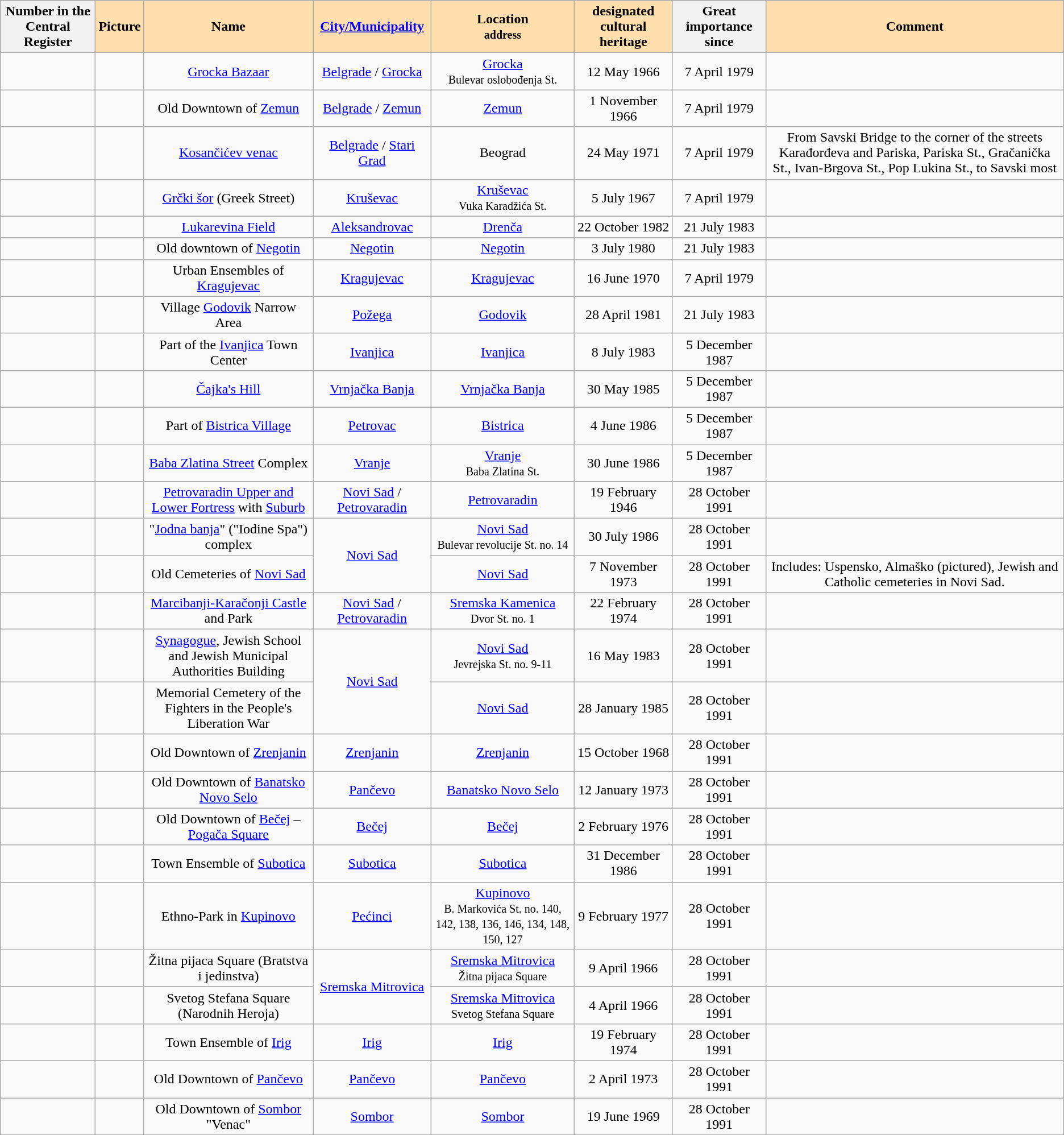<table class="wikitable sortable" style="text-align:center">
<tr>
<th>Number in the Central Register</th>
<th style="background:#FFDEAD;">Picture</th>
<th style="background:#FFDEAD;">Name</th>
<th style="background:#FFDEAD;"><a href='#'>City/Municipality</a></th>
<th style="background:#FFDEAD;">Location<br><small>address</small></th>
<th style="background:#FFDEAD;">designated cultural heritage</th>
<th>Great importance since</th>
<th style="background:#FFDEAD;">Comment</th>
</tr>
<tr>
<td></td>
<td></td>
<td><a href='#'>Grocka Bazaar</a></td>
<td><a href='#'>Belgrade</a> / <a href='#'>Grocka</a></td>
<td><a href='#'>Grocka</a><br><small>Bulevar oslobođenja St.</small></td>
<td>12 May 1966</td>
<td>7 April 1979</td>
<td></td>
</tr>
<tr>
<td></td>
<td></td>
<td>Old Downtown of <a href='#'>Zemun</a></td>
<td><a href='#'>Belgrade</a> / <a href='#'>Zemun</a></td>
<td><a href='#'>Zemun</a></td>
<td>1 November 1966</td>
<td>7 April 1979</td>
<td></td>
</tr>
<tr>
<td></td>
<td></td>
<td><a href='#'>Kosančićev venac</a></td>
<td><a href='#'>Belgrade</a> / <a href='#'>Stari Grad</a></td>
<td>Beograd</td>
<td>24 May 1971</td>
<td>7 April 1979</td>
<td>From Savski Bridge to the corner of the streets Karađorđeva and Pariska, Pariska St., Gračanička St., Ivan-Brgova St., Pop Lukina St., to Savski most</td>
</tr>
<tr>
<td></td>
<td></td>
<td><a href='#'>Grčki šor</a> (Greek Street)</td>
<td><a href='#'>Kruševac</a></td>
<td><a href='#'>Kruševac</a><br><small>Vuka Karadžića St.</small></td>
<td>5 July 1967</td>
<td>7 April 1979</td>
<td></td>
</tr>
<tr>
<td></td>
<td></td>
<td><a href='#'>Lukarevina Field</a></td>
<td><a href='#'>Aleksandrovac</a></td>
<td><a href='#'>Drenča</a></td>
<td>22 October 1982</td>
<td>21 July 1983</td>
<td></td>
</tr>
<tr>
<td></td>
<td></td>
<td>Old downtown of <a href='#'>Negotin</a></td>
<td><a href='#'>Negotin</a></td>
<td><a href='#'>Negotin</a></td>
<td>3 July 1980</td>
<td>21 July 1983</td>
<td></td>
</tr>
<tr>
<td></td>
<td></td>
<td>Urban Ensembles of <a href='#'>Kragujevac</a></td>
<td><a href='#'>Kragujevac</a></td>
<td><a href='#'>Kragujevac</a></td>
<td>16 June 1970</td>
<td>7 April 1979</td>
<td></td>
</tr>
<tr>
<td></td>
<td></td>
<td>Village <a href='#'>Godovik</a> Narrow Area</td>
<td><a href='#'>Požega</a></td>
<td><a href='#'>Godovik</a></td>
<td>28 April 1981</td>
<td>21 July 1983</td>
<td></td>
</tr>
<tr>
<td></td>
<td></td>
<td>Part of the <a href='#'>Ivanjica</a> Town Center</td>
<td><a href='#'>Ivanjica</a></td>
<td><a href='#'>Ivanjica</a></td>
<td>8 July 1983</td>
<td>5 December 1987</td>
<td></td>
</tr>
<tr>
<td></td>
<td></td>
<td><a href='#'>Čajka's Hill</a></td>
<td><a href='#'>Vrnjačka Banja</a></td>
<td><a href='#'>Vrnjačka Banja</a></td>
<td>30 May 1985</td>
<td>5 December 1987</td>
<td></td>
</tr>
<tr>
<td></td>
<td></td>
<td>Part of <a href='#'>Bistrica Village</a></td>
<td><a href='#'>Petrovac</a></td>
<td><a href='#'>Bistrica</a></td>
<td>4 June 1986</td>
<td>5 December 1987</td>
<td></td>
</tr>
<tr>
<td></td>
<td></td>
<td><a href='#'>Baba Zlatina Street</a> Complex</td>
<td><a href='#'>Vranje</a></td>
<td><a href='#'>Vranje</a><br><small>Baba Zlatina St.</small></td>
<td>30 June 1986</td>
<td>5 December 1987</td>
<td></td>
</tr>
<tr>
<td></td>
<td></td>
<td><a href='#'>Petrovaradin Upper and Lower Fortress</a> with <a href='#'>Suburb</a></td>
<td><a href='#'>Novi Sad</a> / <a href='#'>Petrovaradin</a></td>
<td><a href='#'>Petrovaradin</a></td>
<td>19 February 1946</td>
<td>28 October 1991</td>
<td></td>
</tr>
<tr>
<td></td>
<td></td>
<td>"<a href='#'>Jodna banja</a>" ("Iodine Spa") complex</td>
<td rowspan="2"><a href='#'>Novi Sad</a></td>
<td><a href='#'>Novi Sad</a><br><small>Bulevar revolucije St. no. 14</small></td>
<td>30 July 1986</td>
<td>28 October 1991</td>
<td></td>
</tr>
<tr>
<td></td>
<td></td>
<td>Old Cemeteries of <a href='#'>Novi Sad</a></td>
<td><a href='#'>Novi Sad</a></td>
<td>7 November 1973</td>
<td>28 October 1991</td>
<td>Includes: Uspensko, Almaško (pictured), Jewish and Catholic cemeteries in Novi Sad.</td>
</tr>
<tr>
<td></td>
<td></td>
<td><a href='#'>Marcibanji-Karačonji Castle</a> and Park</td>
<td><a href='#'>Novi Sad</a> / <a href='#'>Petrovaradin</a></td>
<td><a href='#'>Sremska Kamenica</a><br><small>Dvor St. no. 1</small></td>
<td>22 February 1974</td>
<td>28 October 1991</td>
<td></td>
</tr>
<tr>
<td></td>
<td></td>
<td><a href='#'>Synagogue</a>, Jewish School and Jewish Municipal Authorities Building</td>
<td rowspan="2"><a href='#'>Novi Sad</a></td>
<td><a href='#'>Novi Sad</a><br><small>Jevrejska St. no. 9-11</small></td>
<td>16 May 1983</td>
<td>28 October 1991</td>
<td></td>
</tr>
<tr>
<td></td>
<td></td>
<td>Memorial Cemetery of the Fighters in the People's Liberation War</td>
<td><a href='#'>Novi Sad</a></td>
<td>28 January 1985</td>
<td>28 October 1991</td>
<td></td>
</tr>
<tr>
<td></td>
<td></td>
<td>Old Downtown of <a href='#'>Zrenjanin</a></td>
<td><a href='#'>Zrenjanin</a></td>
<td><a href='#'>Zrenjanin</a></td>
<td>15 October 1968</td>
<td>28 October 1991</td>
<td></td>
</tr>
<tr>
<td></td>
<td></td>
<td>Old Downtown of <a href='#'>Banatsko Novo Selo</a></td>
<td><a href='#'>Pančevo</a></td>
<td><a href='#'>Banatsko Novo Selo</a></td>
<td>12 January 1973</td>
<td>28 October 1991</td>
<td></td>
</tr>
<tr>
<td></td>
<td></td>
<td>Old Downtown of <a href='#'>Bečej</a> – <a href='#'>Pogača Square</a></td>
<td><a href='#'>Bečej</a></td>
<td><a href='#'>Bečej</a></td>
<td>2 February 1976</td>
<td>28 October 1991</td>
<td></td>
</tr>
<tr>
<td></td>
<td></td>
<td>Town Ensemble of <a href='#'>Subotica</a></td>
<td><a href='#'>Subotica</a></td>
<td><a href='#'>Subotica</a></td>
<td>31 December 1986</td>
<td>28 October 1991</td>
<td></td>
</tr>
<tr>
<td></td>
<td></td>
<td>Ethno-Park in <a href='#'>Kupinovo</a></td>
<td><a href='#'>Pećinci</a></td>
<td><a href='#'>Kupinovo</a><br><small>B. Markovića St. no. 140, 142, 138, 136, 146, 134, 148, 150, 127</small></td>
<td>9 February 1977</td>
<td>28 October 1991</td>
<td></td>
</tr>
<tr>
<td></td>
<td></td>
<td>Žitna pijaca Square (Bratstva i jedinstva)</td>
<td rowspan="2"><a href='#'>Sremska Mitrovica</a></td>
<td><a href='#'>Sremska Mitrovica</a><br><small>Žitna pijaca Square</small></td>
<td>9 April 1966</td>
<td>28 October 1991</td>
<td></td>
</tr>
<tr>
<td></td>
<td></td>
<td>Svetog Stefana Square (Narodnih Heroja)</td>
<td><a href='#'>Sremska Mitrovica</a><br><small>Svetog Stefana Square</small></td>
<td>4 April 1966</td>
<td>28 October 1991</td>
<td></td>
</tr>
<tr>
<td></td>
<td></td>
<td>Town Ensemble of <a href='#'>Irig</a></td>
<td><a href='#'>Irig</a></td>
<td><a href='#'>Irig</a></td>
<td>19 February 1974</td>
<td>28 October 1991</td>
<td></td>
</tr>
<tr>
<td></td>
<td></td>
<td>Old Downtown of <a href='#'>Pančevo</a></td>
<td><a href='#'>Pančevo</a></td>
<td><a href='#'>Pančevo</a></td>
<td>2 April 1973</td>
<td>28 October 1991</td>
<td></td>
</tr>
<tr>
<td></td>
<td></td>
<td>Old Downtown of <a href='#'>Sombor</a> "Venac"</td>
<td><a href='#'>Sombor</a></td>
<td><a href='#'>Sombor</a></td>
<td>19 June 1969</td>
<td>28 October 1991</td>
<td></td>
</tr>
</table>
